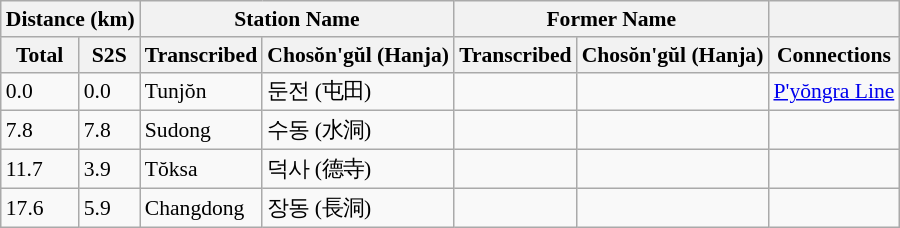<table class="wikitable" style="font-size:90%;">
<tr>
<th colspan="2">Distance (km)</th>
<th colspan="2">Station Name</th>
<th colspan="2">Former Name</th>
<th></th>
</tr>
<tr>
<th>Total</th>
<th>S2S</th>
<th>Transcribed</th>
<th>Chosŏn'gŭl (Hanja)</th>
<th>Transcribed</th>
<th>Chosŏn'gŭl (Hanja)</th>
<th>Connections</th>
</tr>
<tr>
<td>0.0</td>
<td>0.0</td>
<td>Tunjŏn</td>
<td>둔전 (屯田)</td>
<td></td>
<td></td>
<td><a href='#'>P'yŏngra Line</a></td>
</tr>
<tr>
<td>7.8</td>
<td>7.8</td>
<td>Sudong</td>
<td>수동 (水洞)</td>
<td></td>
<td></td>
<td></td>
</tr>
<tr>
<td>11.7</td>
<td>3.9</td>
<td>Tŏksa</td>
<td>덕사 (德寺)</td>
<td></td>
<td></td>
<td></td>
</tr>
<tr>
<td>17.6</td>
<td>5.9</td>
<td>Changdong</td>
<td>장동 (長洞)</td>
<td></td>
<td></td>
<td></td>
</tr>
</table>
